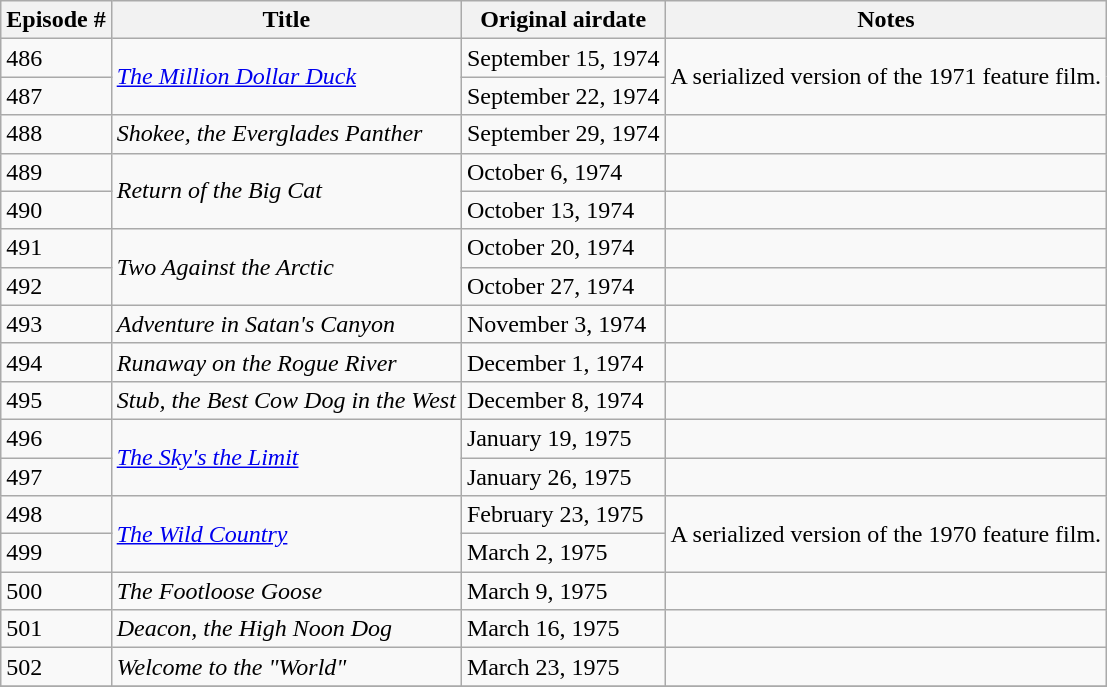<table class="wikitable sortable">
<tr>
<th>Episode #</th>
<th>Title</th>
<th>Original airdate</th>
<th>Notes</th>
</tr>
<tr>
<td>486</td>
<td rowspan="2"><em><a href='#'>The Million Dollar Duck</a></em></td>
<td>September 15, 1974</td>
<td rowspan="2">A serialized version of the 1971 feature film.</td>
</tr>
<tr>
<td>487</td>
<td>September 22, 1974</td>
</tr>
<tr>
<td>488</td>
<td><em>Shokee, the Everglades Panther</em></td>
<td>September 29, 1974</td>
<td></td>
</tr>
<tr>
<td>489</td>
<td rowspan="2"><em>Return of the Big Cat</em></td>
<td>October 6, 1974</td>
<td></td>
</tr>
<tr>
<td>490</td>
<td>October 13, 1974</td>
<td></td>
</tr>
<tr>
<td>491</td>
<td rowspan="2"><em>Two Against the Arctic</em></td>
<td>October 20, 1974</td>
<td></td>
</tr>
<tr>
<td>492</td>
<td>October 27, 1974</td>
<td></td>
</tr>
<tr>
<td>493</td>
<td><em>Adventure in Satan's Canyon</em></td>
<td>November 3, 1974</td>
<td></td>
</tr>
<tr>
<td>494</td>
<td><em>Runaway on the Rogue River</em></td>
<td>December 1, 1974</td>
<td></td>
</tr>
<tr>
<td>495</td>
<td><em>Stub, the Best Cow Dog in the West</em></td>
<td>December 8, 1974</td>
<td></td>
</tr>
<tr>
<td>496</td>
<td rowspan="2"><em><a href='#'>The Sky's the Limit</a></em></td>
<td>January 19, 1975</td>
<td></td>
</tr>
<tr>
<td>497</td>
<td>January 26, 1975</td>
<td></td>
</tr>
<tr>
<td>498</td>
<td rowspan="2"><em><a href='#'>The Wild Country</a></em></td>
<td>February 23, 1975</td>
<td rowspan="2">A serialized version of the 1970 feature film.</td>
</tr>
<tr>
<td>499</td>
<td>March 2, 1975</td>
</tr>
<tr>
<td>500</td>
<td><em>The Footloose Goose</em></td>
<td>March 9, 1975</td>
<td></td>
</tr>
<tr>
<td>501</td>
<td><em>Deacon, the High Noon Dog</em></td>
<td>March 16, 1975</td>
<td></td>
</tr>
<tr>
<td>502</td>
<td><em>Welcome to the "World"</em></td>
<td>March 23, 1975</td>
<td></td>
</tr>
<tr>
</tr>
</table>
